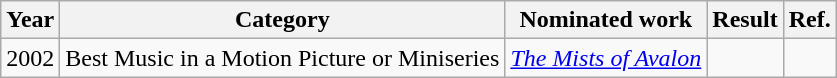<table class="wikitable">
<tr>
<th>Year</th>
<th>Category</th>
<th>Nominated work</th>
<th>Result</th>
<th>Ref.</th>
</tr>
<tr>
<td>2002</td>
<td>Best Music in a Motion Picture or Miniseries</td>
<td><em><a href='#'>The Mists of Avalon</a></em></td>
<td></td>
<td align="center"></td>
</tr>
</table>
